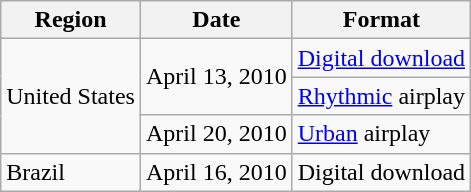<table class="wikitable">
<tr>
<th>Region</th>
<th>Date</th>
<th>Format</th>
</tr>
<tr>
<td rowspan=3>United States</td>
<td rowspan="2">April 13, 2010</td>
<td><a href='#'>Digital download</a></td>
</tr>
<tr>
<td><a href='#'>Rhythmic</a> airplay</td>
</tr>
<tr>
<td>April 20, 2010</td>
<td><a href='#'>Urban</a> airplay</td>
</tr>
<tr>
<td>Brazil</td>
<td>April 16, 2010</td>
<td>Digital download</td>
</tr>
</table>
